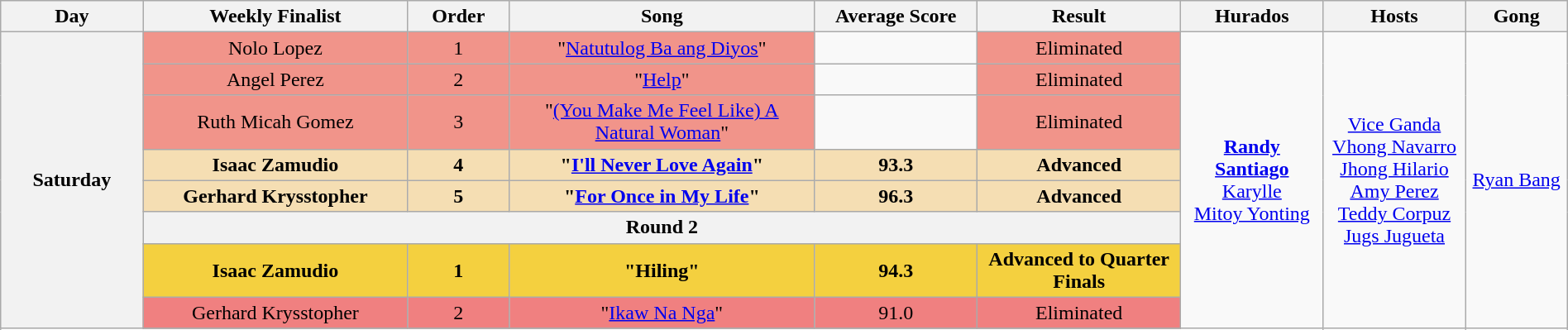<table class="wikitable mw-collapsible mw-collapsed" style="text-align:center; width:100%">
<tr>
<th width="07%">Day</th>
<th width="13%">Weekly Finalist</th>
<th width="05%">Order</th>
<th width="15%">Song</th>
<th width="08%">Average Score</th>
<th width="10%">Result</th>
<th width="07%">Hurados</th>
<th width="07%">Hosts</th>
<th width="05%">Gong</th>
</tr>
<tr>
<th rowspan="9">Saturday<br><small></small></th>
<td style="background-color:#F1948A;">Nolo Lopez</td>
<td style="background-color:#F1948A;">1</td>
<td style="background-color:#F1948A;">"<a href='#'>Natutulog Ba ang Diyos</a>"</td>
<td></td>
<td style="background-color:#F1948A;">Eliminated</td>
<td rowspan="9"><strong><a href='#'>Randy Santiago</a></strong><br> <a href='#'>Karylle</a> <br> <a href='#'>Mitoy Yonting</a></td>
<td rowspan="9"><a href='#'>Vice Ganda</a><br> <a href='#'>Vhong Navarro</a><br><a href='#'>Jhong Hilario</a><br><a href='#'>Amy Perez</a><br><a href='#'>Teddy Corpuz</a><br><a href='#'>Jugs Jugueta</a></td>
<td rowspan="9"><a href='#'>Ryan Bang</a></td>
</tr>
<tr>
<td style="background-color:#F1948A;">Angel Perez</td>
<td style="background-color:#F1948A;">2</td>
<td style="background-color:#F1948A;">"<a href='#'>Help</a>"</td>
<td></td>
<td style="background-color:#F1948A;">Eliminated</td>
</tr>
<tr>
<td style="background-color:#F1948A;">Ruth Micah Gomez</td>
<td style="background-color:#F1948A;">3</td>
<td style="background-color:#F1948A;">"<a href='#'>(You Make Me Feel Like) A Natural Woman</a>"</td>
<td></td>
<td style="background-color:#F1948A;">Eliminated</td>
</tr>
<tr>
<td style="background-color:#F5DEB3;"><strong>Isaac Zamudio</strong></td>
<td style="background-color:#F5DEB3;"><strong>4</strong></td>
<td style="background-color:#F5DEB3;"><strong>"<a href='#'>I'll Never Love Again</a>"</strong></td>
<td style="background-color:#F5DEB3;"><strong>93.3</strong></td>
<td style="background-color:#F5DEB3;"><strong>Advanced</strong></td>
</tr>
<tr>
<td style="background-color:#F5DEB3;"><strong>Gerhard Krysstopher</strong></td>
<td style="background-color:#F5DEB3;"><strong>5</strong></td>
<td style="background-color:#F5DEB3;"><strong>"<a href='#'>For Once in My Life</a>"</strong></td>
<td style="background-color:#F5DEB3;"><strong>96.3</strong></td>
<td style="background-color:#F5DEB3;"><strong>Advanced</strong></td>
</tr>
<tr>
<th colspan="5">Round 2</th>
</tr>
<tr>
<td style="background-color:#F4D03F;"><strong>Isaac Zamudio</strong></td>
<td style="background-color:#F4D03F;"><strong>1</strong></td>
<td style="background-color:#F4D03F;"><strong>"Hiling"</strong></td>
<td style="background-color:#F4D03F;"><strong>94.3</strong></td>
<td style="background-color:#F4D03F;"><strong>Advanced to Quarter Finals</strong></td>
</tr>
<tr>
<td style="background-color:#F08080;">Gerhard Krysstopher</td>
<td style="background-color:#F08080;">2</td>
<td style="background-color:#F08080;">"<a href='#'>Ikaw Na Nga</a>"</td>
<td style="background-color:#F08080;">91.0</td>
<td style="background-color:#F08080;">Eliminated</td>
</tr>
<tr>
</tr>
</table>
